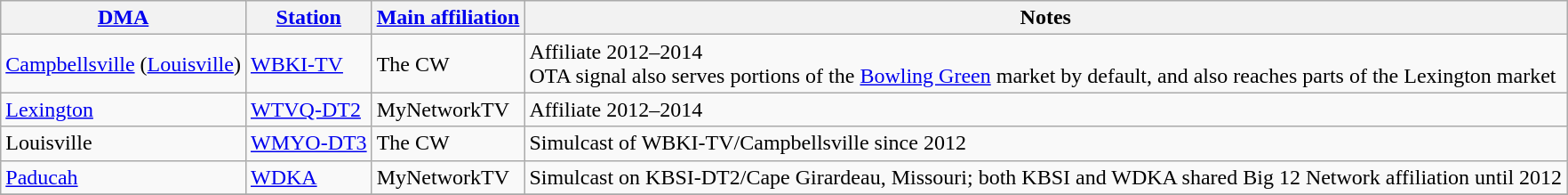<table class="wikitable">
<tr>
<th><a href='#'>DMA</a></th>
<th><a href='#'>Station</a></th>
<th><a href='#'>Main affiliation</a> <br>  </th>
<th>Notes</th>
</tr>
<tr>
<td><a href='#'>Campbellsville</a> (<a href='#'>Louisville</a>)</td>
<td><a href='#'>WBKI-TV</a></td>
<td>The CW</td>
<td>Affiliate 2012–2014  <br> OTA signal also serves portions of the <a href='#'>Bowling Green</a> market by default, and also reaches parts of the Lexington market</td>
</tr>
<tr>
<td><a href='#'>Lexington</a></td>
<td><a href='#'>WTVQ-DT2</a></td>
<td>MyNetworkTV</td>
<td>Affiliate 2012–2014 </td>
</tr>
<tr>
<td>Louisville</td>
<td><a href='#'>WMYO-DT3</a></td>
<td>The CW</td>
<td>Simulcast of WBKI-TV/Campbellsville since 2012</td>
</tr>
<tr>
<td><a href='#'>Paducah</a></td>
<td><a href='#'>WDKA</a></td>
<td>MyNetworkTV</td>
<td>Simulcast on KBSI-DT2/Cape Girardeau, Missouri; both KBSI and WDKA shared Big 12 Network affiliation until 2012</td>
</tr>
<tr>
</tr>
</table>
